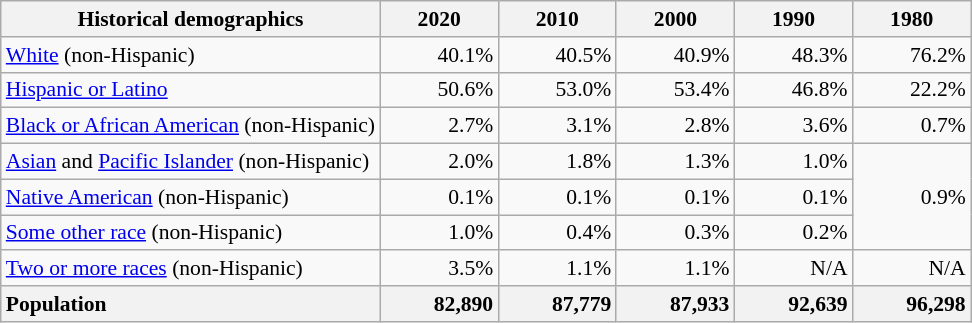<table class="wikitable" style="font-size: 90%; text-align: right;">
<tr>
<th>Historical demographics</th>
<th style="width: 5em;">2020</th>
<th style="width: 5em;">2010</th>
<th style="width: 5em;">2000</th>
<th style="width: 5em;">1990</th>
<th style="width: 5em;">1980</th>
</tr>
<tr>
<td style="text-align:left"><a href='#'>White</a> (non-Hispanic)</td>
<td>40.1%</td>
<td>40.5%</td>
<td>40.9%</td>
<td>48.3%</td>
<td>76.2%</td>
</tr>
<tr>
<td style="text-align:left"><a href='#'>Hispanic or Latino</a></td>
<td>50.6%</td>
<td>53.0%</td>
<td>53.4%</td>
<td>46.8%</td>
<td>22.2%</td>
</tr>
<tr>
<td style="text-align:left"><a href='#'>Black or African American</a> (non-Hispanic)</td>
<td>2.7%</td>
<td>3.1%</td>
<td>2.8%</td>
<td>3.6%</td>
<td>0.7%</td>
</tr>
<tr>
<td style="text-align:left"><a href='#'>Asian</a> and <a href='#'>Pacific Islander</a> (non-Hispanic)</td>
<td>2.0%</td>
<td>1.8%</td>
<td>1.3%</td>
<td>1.0%</td>
<td rowspan="3">0.9%</td>
</tr>
<tr>
<td style="text-align:left"><a href='#'>Native American</a> (non-Hispanic)</td>
<td>0.1%</td>
<td>0.1%</td>
<td>0.1%</td>
<td>0.1%</td>
</tr>
<tr>
<td style="text-align:left"><a href='#'>Some other race</a>  (non-Hispanic)</td>
<td>1.0%</td>
<td>0.4%</td>
<td>0.3%</td>
<td>0.2%</td>
</tr>
<tr>
<td style="text-align:left"><a href='#'>Two or more races</a> (non-Hispanic)</td>
<td>3.5%</td>
<td>1.1%</td>
<td>1.1%</td>
<td>N/A</td>
<td>N/A</td>
</tr>
<tr>
<th style="text-align:left">Population</th>
<th style="text-align:right">82,890</th>
<th style="text-align:right">87,779</th>
<th style="text-align:right">87,933</th>
<th style="text-align:right">92,639</th>
<th style="text-align:right">96,298</th>
</tr>
</table>
